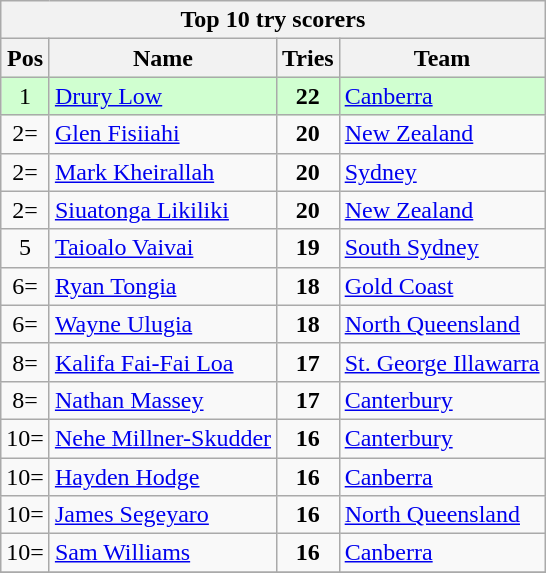<table class="wikitable" style="text-align:center;">
<tr>
<th colspan=9>Top 10 try scorers</th>
</tr>
<tr>
<th>Pos</th>
<th>Name</th>
<th>Tries</th>
<th>Team</th>
</tr>
<tr bgcolor="#d0ffd0">
<td>1</td>
<td style="text-align:left;"><a href='#'>Drury Low</a></td>
<td><strong>22</strong></td>
<td style="text-align:left;"> <a href='#'>Canberra</a></td>
</tr>
<tr>
<td>2=</td>
<td style="text-align:left;"><a href='#'>Glen Fisiiahi</a></td>
<td><strong>20</strong></td>
<td style="text-align:left;"> <a href='#'>New Zealand</a></td>
</tr>
<tr>
<td>2=</td>
<td style="text-align:left;"><a href='#'>Mark Kheirallah</a></td>
<td><strong>20</strong></td>
<td style="text-align:left;"> <a href='#'>Sydney</a></td>
</tr>
<tr>
<td>2=</td>
<td style="text-align:left;"><a href='#'>Siuatonga Likiliki</a></td>
<td><strong>20</strong></td>
<td style="text-align:left;"> <a href='#'>New Zealand</a></td>
</tr>
<tr>
<td>5</td>
<td style="text-align:left;"><a href='#'>Taioalo Vaivai</a></td>
<td><strong>19</strong></td>
<td style="text-align:left;"> <a href='#'>South Sydney</a></td>
</tr>
<tr>
<td>6=</td>
<td style="text-align:left;"><a href='#'>Ryan Tongia</a></td>
<td><strong>18</strong></td>
<td style="text-align:left;"> <a href='#'>Gold Coast</a></td>
</tr>
<tr>
<td>6=</td>
<td style="text-align:left;"><a href='#'>Wayne Ulugia</a></td>
<td><strong>18</strong></td>
<td style="text-align:left;"> <a href='#'>North Queensland</a></td>
</tr>
<tr>
<td>8=</td>
<td style="text-align:left;"><a href='#'>Kalifa Fai-Fai Loa</a></td>
<td><strong>17</strong></td>
<td style="text-align:left;"> <a href='#'>St. George Illawarra</a></td>
</tr>
<tr>
<td>8=</td>
<td style="text-align:left;"><a href='#'>Nathan Massey</a></td>
<td><strong>17</strong></td>
<td style="text-align:left;"> <a href='#'>Canterbury</a></td>
</tr>
<tr>
<td>10=</td>
<td style="text-align:left;"><a href='#'>Nehe Millner-Skudder</a></td>
<td><strong>16</strong></td>
<td style="text-align:left;"> <a href='#'>Canterbury</a></td>
</tr>
<tr>
<td>10=</td>
<td style="text-align:left;"><a href='#'>Hayden Hodge</a></td>
<td><strong>16</strong></td>
<td style="text-align:left;"> <a href='#'>Canberra</a></td>
</tr>
<tr>
<td>10=</td>
<td style="text-align:left;"><a href='#'>James Segeyaro</a></td>
<td><strong>16</strong></td>
<td style="text-align:left;"> <a href='#'>North Queensland</a></td>
</tr>
<tr>
<td>10=</td>
<td style="text-align:left;"><a href='#'>Sam Williams</a></td>
<td><strong>16</strong></td>
<td style="text-align:left;"> <a href='#'>Canberra</a></td>
</tr>
<tr>
</tr>
</table>
